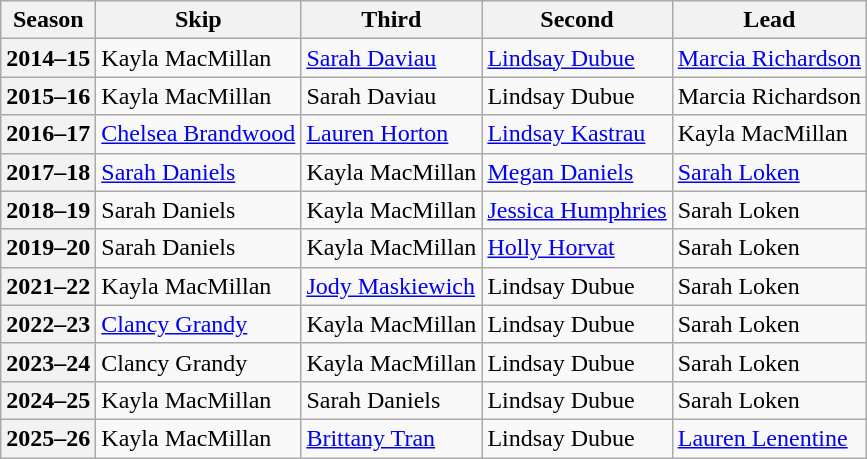<table class="wikitable">
<tr>
<th scope="col">Season</th>
<th scope="col">Skip</th>
<th scope="col">Third</th>
<th scope="col">Second</th>
<th scope="col">Lead</th>
</tr>
<tr>
<th scope="row">2014–15</th>
<td>Kayla MacMillan</td>
<td><a href='#'>Sarah Daviau</a></td>
<td><a href='#'>Lindsay Dubue</a></td>
<td><a href='#'>Marcia Richardson</a></td>
</tr>
<tr>
<th scope="row">2015–16</th>
<td>Kayla MacMillan</td>
<td>Sarah Daviau</td>
<td>Lindsay Dubue</td>
<td>Marcia Richardson</td>
</tr>
<tr>
<th scope="row">2016–17</th>
<td><a href='#'>Chelsea Brandwood</a></td>
<td><a href='#'>Lauren Horton</a></td>
<td><a href='#'>Lindsay Kastrau</a></td>
<td>Kayla MacMillan</td>
</tr>
<tr>
<th scope="row">2017–18</th>
<td><a href='#'>Sarah Daniels</a></td>
<td>Kayla MacMillan</td>
<td><a href='#'>Megan Daniels</a></td>
<td><a href='#'>Sarah Loken</a></td>
</tr>
<tr>
<th scope="row">2018–19</th>
<td>Sarah Daniels</td>
<td>Kayla MacMillan</td>
<td><a href='#'>Jessica Humphries</a></td>
<td>Sarah Loken</td>
</tr>
<tr>
<th scope="row">2019–20</th>
<td>Sarah Daniels</td>
<td>Kayla MacMillan</td>
<td><a href='#'>Holly Horvat</a></td>
<td>Sarah Loken</td>
</tr>
<tr>
<th scope="row">2021–22</th>
<td>Kayla MacMillan</td>
<td><a href='#'>Jody Maskiewich</a></td>
<td>Lindsay Dubue</td>
<td>Sarah Loken</td>
</tr>
<tr>
<th scope="row">2022–23</th>
<td><a href='#'>Clancy Grandy</a></td>
<td>Kayla MacMillan</td>
<td>Lindsay Dubue</td>
<td>Sarah Loken</td>
</tr>
<tr>
<th scope="row">2023–24</th>
<td>Clancy Grandy</td>
<td>Kayla MacMillan</td>
<td>Lindsay Dubue</td>
<td>Sarah Loken</td>
</tr>
<tr>
<th scope="row">2024–25</th>
<td>Kayla MacMillan</td>
<td>Sarah Daniels</td>
<td>Lindsay Dubue</td>
<td>Sarah Loken</td>
</tr>
<tr>
<th scope="row">2025–26</th>
<td>Kayla MacMillan</td>
<td><a href='#'>Brittany Tran</a></td>
<td>Lindsay Dubue</td>
<td><a href='#'>Lauren Lenentine</a></td>
</tr>
</table>
